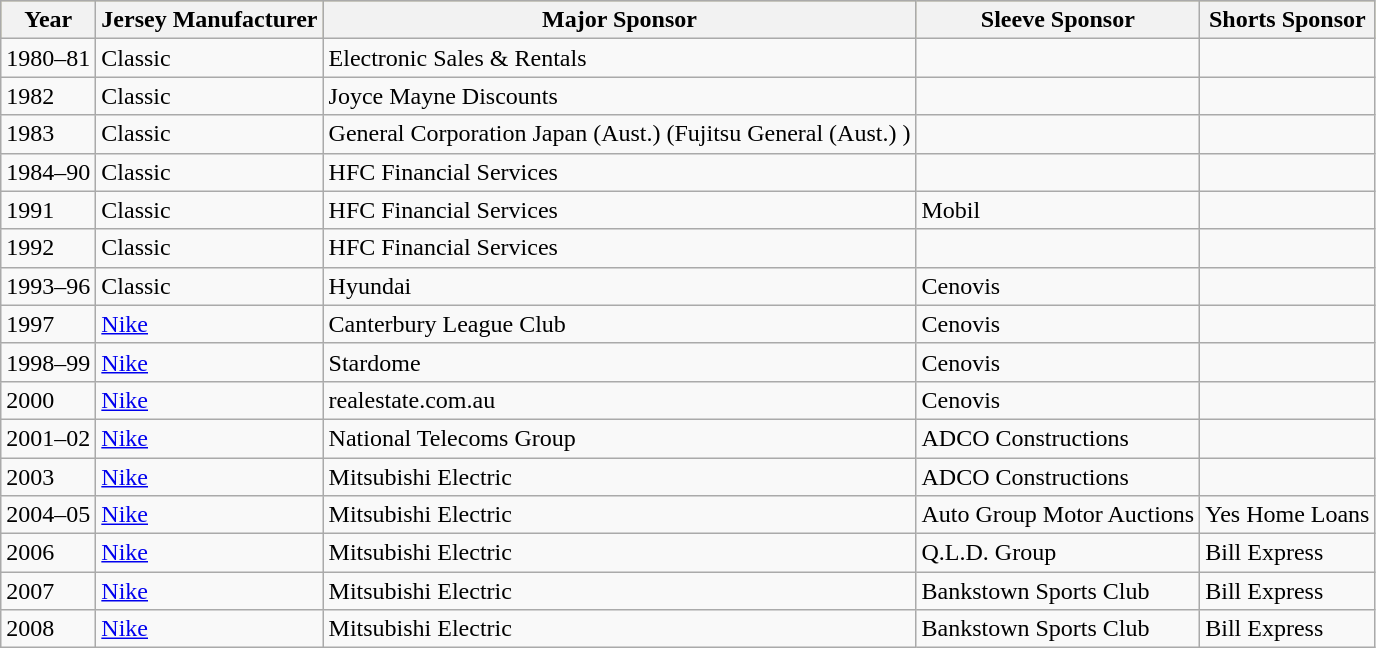<table class="wikitable">
<tr style="background:#bdb76b;">
<th>Year</th>
<th>Jersey Manufacturer</th>
<th>Major Sponsor</th>
<th>Sleeve Sponsor</th>
<th>Shorts Sponsor</th>
</tr>
<tr>
<td>1980–81</td>
<td>Classic</td>
<td>Electronic Sales & Rentals</td>
<td></td>
<td></td>
</tr>
<tr>
<td>1982</td>
<td>Classic</td>
<td>Joyce Mayne Discounts</td>
<td></td>
<td></td>
</tr>
<tr>
<td>1983</td>
<td>Classic</td>
<td>General Corporation Japan (Aust.) (Fujitsu General (Aust.) )</td>
<td></td>
<td></td>
</tr>
<tr>
<td>1984–90</td>
<td>Classic</td>
<td>HFC Financial Services</td>
<td></td>
<td></td>
</tr>
<tr>
<td>1991</td>
<td>Classic</td>
<td>HFC Financial Services</td>
<td>Mobil</td>
<td></td>
</tr>
<tr>
<td>1992</td>
<td>Classic</td>
<td>HFC Financial Services</td>
<td></td>
<td></td>
</tr>
<tr>
<td>1993–96</td>
<td>Classic</td>
<td>Hyundai</td>
<td>Cenovis</td>
<td></td>
</tr>
<tr>
<td>1997</td>
<td><a href='#'>Nike</a></td>
<td>Canterbury League Club</td>
<td>Cenovis</td>
<td></td>
</tr>
<tr>
<td>1998–99</td>
<td><a href='#'>Nike</a></td>
<td>Stardome</td>
<td>Cenovis</td>
<td></td>
</tr>
<tr>
<td>2000</td>
<td><a href='#'>Nike</a></td>
<td>realestate.com.au</td>
<td>Cenovis</td>
<td></td>
</tr>
<tr>
<td>2001–02</td>
<td><a href='#'>Nike</a></td>
<td>National Telecoms Group</td>
<td>ADCO Constructions</td>
<td></td>
</tr>
<tr>
<td>2003</td>
<td><a href='#'>Nike</a></td>
<td>Mitsubishi Electric</td>
<td>ADCO Constructions</td>
<td></td>
</tr>
<tr>
<td>2004–05</td>
<td><a href='#'>Nike</a></td>
<td>Mitsubishi Electric</td>
<td>Auto Group Motor Auctions</td>
<td>Yes Home Loans</td>
</tr>
<tr>
<td>2006</td>
<td><a href='#'>Nike</a></td>
<td>Mitsubishi Electric</td>
<td>Q.L.D. Group</td>
<td>Bill Express</td>
</tr>
<tr>
<td>2007</td>
<td><a href='#'>Nike</a></td>
<td>Mitsubishi Electric</td>
<td>Bankstown Sports Club</td>
<td>Bill Express</td>
</tr>
<tr>
<td>2008</td>
<td><a href='#'>Nike</a></td>
<td>Mitsubishi Electric</td>
<td>Bankstown Sports Club</td>
<td>Bill Express</td>
</tr>
</table>
